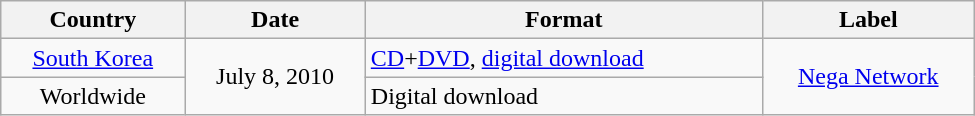<table class="wikitable" style="width:650px;">
<tr>
<th style="text-align:center;">Country</th>
<th style="text-align:center;">Date</th>
<th style="text-align:center;">Format</th>
<th style="text-align:center;">Label</th>
</tr>
<tr>
<td style="text-align:center;"><a href='#'>South Korea</a></td>
<td style="text-align:center;" rowspan=2>July 8, 2010</td>
<td><a href='#'>CD</a>+<a href='#'>DVD</a>, <a href='#'>digital download</a></td>
<td style="text-align:center;" rowspan=2><a href='#'>Nega Network</a></td>
</tr>
<tr>
<td style="text-align:center;">Worldwide</td>
<td>Digital download</td>
</tr>
</table>
